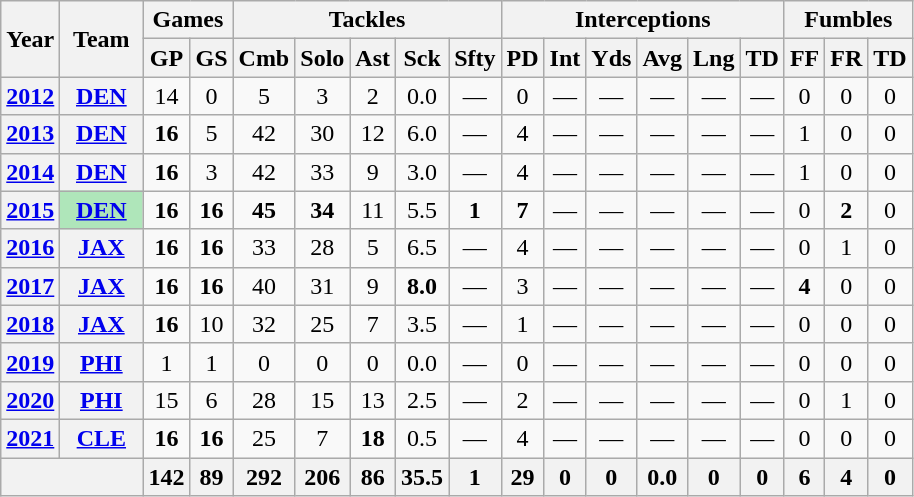<table class=wikitable style="text-align:center;">
<tr>
<th rowspan="2">Year</th>
<th rowspan="2">Team</th>
<th colspan="2">Games</th>
<th colspan="5">Tackles</th>
<th colspan="6">Interceptions</th>
<th colspan="3">Fumbles</th>
</tr>
<tr>
<th>GP</th>
<th>GS</th>
<th>Cmb</th>
<th>Solo</th>
<th>Ast</th>
<th>Sck</th>
<th>Sfty</th>
<th>PD</th>
<th>Int</th>
<th>Yds</th>
<th>Avg</th>
<th>Lng</th>
<th>TD</th>
<th>FF</th>
<th>FR</th>
<th>TD</th>
</tr>
<tr>
<th><a href='#'>2012</a></th>
<th><a href='#'>DEN</a></th>
<td>14</td>
<td>0</td>
<td>5</td>
<td>3</td>
<td>2</td>
<td>0.0</td>
<td>—</td>
<td>0</td>
<td>—</td>
<td>—</td>
<td>—</td>
<td>—</td>
<td>—</td>
<td>0</td>
<td>0</td>
<td>0</td>
</tr>
<tr>
<th><a href='#'>2013</a></th>
<th><a href='#'>DEN</a></th>
<td><strong>16</strong></td>
<td>5</td>
<td>42</td>
<td>30</td>
<td>12</td>
<td>6.0</td>
<td>—</td>
<td>4</td>
<td>—</td>
<td>—</td>
<td>—</td>
<td>—</td>
<td>—</td>
<td>1</td>
<td>0</td>
<td>0</td>
</tr>
<tr>
<th><a href='#'>2014</a></th>
<th><a href='#'>DEN</a></th>
<td><strong>16</strong></td>
<td>3</td>
<td>42</td>
<td>33</td>
<td>9</td>
<td>3.0</td>
<td>—</td>
<td>4</td>
<td>—</td>
<td>—</td>
<td>—</td>
<td>—</td>
<td>—</td>
<td>1</td>
<td>0</td>
<td>0</td>
</tr>
<tr>
<th><a href='#'>2015</a></th>
<th style="background:#afe6ba; width:3em;"><a href='#'>DEN</a></th>
<td><strong>16</strong></td>
<td><strong>16</strong></td>
<td><strong>45</strong></td>
<td><strong>34</strong></td>
<td>11</td>
<td>5.5</td>
<td><strong>1</strong></td>
<td><strong>7</strong></td>
<td>—</td>
<td>—</td>
<td>—</td>
<td>—</td>
<td>—</td>
<td>0</td>
<td><strong>2</strong></td>
<td>0</td>
</tr>
<tr>
<th><a href='#'>2016</a></th>
<th><a href='#'>JAX</a></th>
<td><strong>16</strong></td>
<td><strong>16</strong></td>
<td>33</td>
<td>28</td>
<td>5</td>
<td>6.5</td>
<td>—</td>
<td>4</td>
<td>—</td>
<td>—</td>
<td>—</td>
<td>—</td>
<td>—</td>
<td>0</td>
<td>1</td>
<td>0</td>
</tr>
<tr>
<th><a href='#'>2017</a></th>
<th><a href='#'>JAX</a></th>
<td><strong>16</strong></td>
<td><strong>16</strong></td>
<td>40</td>
<td>31</td>
<td>9</td>
<td><strong>8.0</strong></td>
<td>—</td>
<td>3</td>
<td>—</td>
<td>—</td>
<td>—</td>
<td>—</td>
<td>—</td>
<td><strong>4</strong></td>
<td>0</td>
<td>0</td>
</tr>
<tr>
<th><a href='#'>2018</a></th>
<th><a href='#'>JAX</a></th>
<td><strong>16</strong></td>
<td>10</td>
<td>32</td>
<td>25</td>
<td>7</td>
<td>3.5</td>
<td>—</td>
<td>1</td>
<td>—</td>
<td>—</td>
<td>—</td>
<td>—</td>
<td>—</td>
<td>0</td>
<td>0</td>
<td>0</td>
</tr>
<tr>
<th><a href='#'>2019</a></th>
<th><a href='#'>PHI</a></th>
<td>1</td>
<td>1</td>
<td>0</td>
<td>0</td>
<td>0</td>
<td>0.0</td>
<td>—</td>
<td>0</td>
<td>—</td>
<td>—</td>
<td>—</td>
<td>—</td>
<td>—</td>
<td>0</td>
<td>0</td>
<td>0</td>
</tr>
<tr>
<th><a href='#'>2020</a></th>
<th><a href='#'>PHI</a></th>
<td>15</td>
<td>6</td>
<td>28</td>
<td>15</td>
<td>13</td>
<td>2.5</td>
<td>—</td>
<td>2</td>
<td>—</td>
<td>—</td>
<td>—</td>
<td>—</td>
<td>—</td>
<td>0</td>
<td>1</td>
<td>0</td>
</tr>
<tr>
<th><a href='#'>2021</a></th>
<th><a href='#'>CLE</a></th>
<td><strong>16</strong></td>
<td><strong>16</strong></td>
<td>25</td>
<td>7</td>
<td><strong>18</strong></td>
<td>0.5</td>
<td>—</td>
<td>4</td>
<td>—</td>
<td>—</td>
<td>—</td>
<td>—</td>
<td>—</td>
<td>0</td>
<td>0</td>
<td>0</td>
</tr>
<tr>
<th colspan="2"></th>
<th>142</th>
<th>89</th>
<th>292</th>
<th>206</th>
<th>86</th>
<th>35.5</th>
<th>1</th>
<th>29</th>
<th>0</th>
<th>0</th>
<th>0.0</th>
<th>0</th>
<th>0</th>
<th>6</th>
<th>4</th>
<th>0</th>
</tr>
</table>
